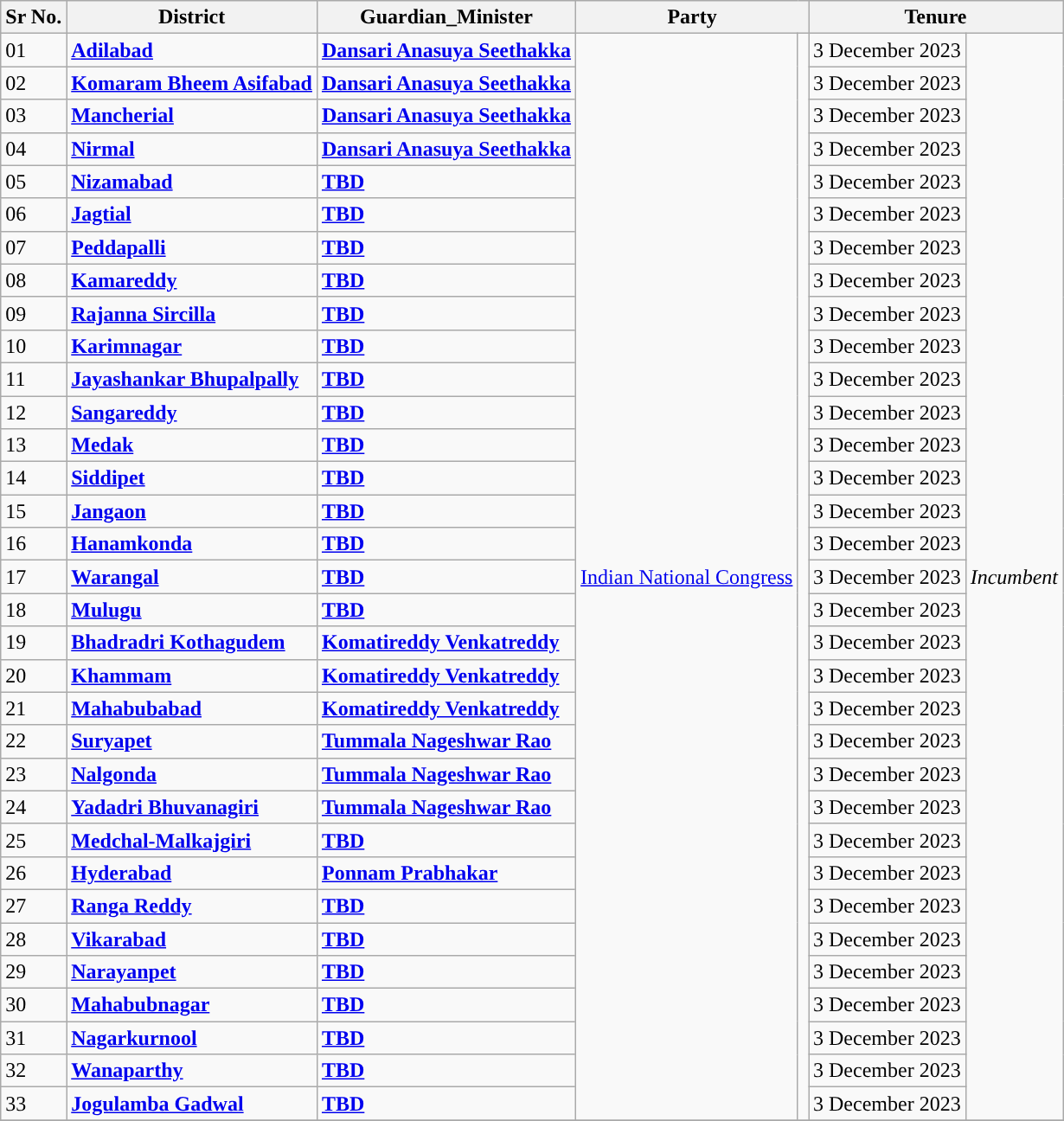<table class="wikitable">
<tr>
<th>Sr No.</th>
<th>District</th>
<th>Guardian_Minister</th>
<th colspan="2" scope="col">Party</th>
<th colspan="2" scope="col">Tenure</th>
</tr>
<tr>
<td>01</td>
<td><strong><a href='#'>Adilabad</a></strong></td>
<td><strong><a href='#'>Dansari Anasuya Seethakka</a></strong></td>
<td rowspan=33><a href='#'>Indian National Congress</a></td>
<td rowspan=33 style="width:1px; background-color: "></td>
<td style="text-align:center;">3 December 2023</td>
<td rowspan="33"style="text-align:center;"><em>Incumbent</em></td>
</tr>
<tr>
<td>02</td>
<td><strong><a href='#'>Komaram Bheem Asifabad</a></strong></td>
<td><strong><a href='#'>Dansari Anasuya Seethakka</a></strong></td>
<td style="text-align:center;">3 December 2023</td>
</tr>
<tr>
<td>03</td>
<td><strong><a href='#'>Mancherial</a></strong></td>
<td><strong><a href='#'>Dansari Anasuya Seethakka</a></strong></td>
<td style="text-align:center;">3 December 2023</td>
</tr>
<tr>
<td>04</td>
<td><strong><a href='#'>Nirmal</a></strong></td>
<td><strong><a href='#'>Dansari Anasuya Seethakka</a></strong></td>
<td style="text-align:center;">3 December 2023</td>
</tr>
<tr>
<td>05</td>
<td><strong><a href='#'>Nizamabad</a></strong></td>
<td><strong><a href='#'>TBD</a></strong></td>
<td style="text-align:center;">3 December 2023</td>
</tr>
<tr>
<td>06</td>
<td><strong><a href='#'>Jagtial</a></strong></td>
<td><strong><a href='#'>TBD</a></strong></td>
<td style="text-align:center;">3 December 2023</td>
</tr>
<tr>
<td>07</td>
<td><strong><a href='#'>Peddapalli</a></strong></td>
<td><strong><a href='#'>TBD</a></strong></td>
<td style="text-align:center;">3 December 2023</td>
</tr>
<tr>
<td>08</td>
<td><strong><a href='#'>Kamareddy</a></strong></td>
<td><strong><a href='#'>TBD</a></strong></td>
<td style="text-align:center;">3 December 2023</td>
</tr>
<tr>
<td>09</td>
<td><strong><a href='#'>Rajanna Sircilla</a></strong></td>
<td><strong><a href='#'>TBD</a></strong></td>
<td style="text-align:center;">3 December 2023</td>
</tr>
<tr>
<td>10</td>
<td><strong><a href='#'>Karimnagar</a></strong></td>
<td><strong><a href='#'>TBD</a></strong></td>
<td style="text-align:center;">3 December 2023</td>
</tr>
<tr>
<td>11</td>
<td><strong><a href='#'>Jayashankar Bhupalpally</a></strong></td>
<td><strong><a href='#'>TBD</a></strong></td>
<td style="text-align:center;">3 December 2023</td>
</tr>
<tr>
<td>12</td>
<td><strong><a href='#'>Sangareddy</a></strong></td>
<td><strong><a href='#'>TBD</a></strong></td>
<td style="text-align:center;">3 December 2023</td>
</tr>
<tr>
<td>13</td>
<td><strong><a href='#'>Medak</a></strong></td>
<td><strong><a href='#'>TBD</a></strong></td>
<td style="text-align:center;">3 December 2023</td>
</tr>
<tr>
<td>14</td>
<td><strong><a href='#'>Siddipet</a></strong></td>
<td><strong><a href='#'>TBD</a></strong></td>
<td style="text-align:center;">3 December 2023</td>
</tr>
<tr>
<td>15</td>
<td><strong><a href='#'>Jangaon</a></strong></td>
<td><strong><a href='#'>TBD</a></strong></td>
<td style="text-align:center;">3 December 2023</td>
</tr>
<tr>
<td>16</td>
<td><strong><a href='#'>Hanamkonda</a></strong></td>
<td><strong><a href='#'>TBD</a></strong></td>
<td style="text-align:center;">3 December 2023</td>
</tr>
<tr>
<td>17</td>
<td><strong><a href='#'>Warangal</a></strong></td>
<td><strong><a href='#'>TBD</a></strong></td>
<td style="text-align:center;">3 December 2023</td>
</tr>
<tr>
<td>18</td>
<td><strong><a href='#'>Mulugu</a></strong></td>
<td><strong><a href='#'>TBD</a></strong></td>
<td style="text-align:center;">3 December 2023</td>
</tr>
<tr>
<td>19</td>
<td><strong><a href='#'>Bhadradri Kothagudem</a></strong></td>
<td><strong><a href='#'>Komatireddy Venkatreddy</a></strong></td>
<td style="text-align:center;">3 December 2023</td>
</tr>
<tr>
<td>20</td>
<td><strong><a href='#'>Khammam</a></strong></td>
<td><strong><a href='#'>Komatireddy Venkatreddy</a></strong></td>
<td style="text-align:center;">3 December 2023</td>
</tr>
<tr>
<td>21</td>
<td><strong><a href='#'>Mahabubabad</a></strong></td>
<td><strong><a href='#'>Komatireddy Venkatreddy</a></strong></td>
<td style="text-align:center;">3 December 2023</td>
</tr>
<tr>
<td>22</td>
<td><strong><a href='#'>Suryapet</a></strong></td>
<td><strong><a href='#'>Tummala Nageshwar Rao</a></strong></td>
<td style="text-align:center;">3 December 2023</td>
</tr>
<tr>
<td>23</td>
<td><strong><a href='#'>Nalgonda</a></strong></td>
<td><strong><a href='#'>Tummala Nageshwar Rao</a></strong></td>
<td style="text-align:center;">3 December 2023</td>
</tr>
<tr>
<td>24</td>
<td><strong><a href='#'>Yadadri Bhuvanagiri</a></strong></td>
<td><strong><a href='#'>Tummala Nageshwar Rao</a></strong></td>
<td style="text-align:center;">3 December 2023</td>
</tr>
<tr>
<td>25</td>
<td><strong><a href='#'>Medchal-Malkajgiri</a></strong></td>
<td><strong><a href='#'>TBD</a></strong></td>
<td style="text-align:center;">3 December 2023</td>
</tr>
<tr>
<td>26</td>
<td><strong><a href='#'>Hyderabad</a></strong></td>
<td><strong><a href='#'>Ponnam Prabhakar </a></strong></td>
<td style="text-align:center;">3 December 2023</td>
</tr>
<tr>
<td>27</td>
<td><strong><a href='#'>Ranga Reddy</a></strong></td>
<td><strong><a href='#'>TBD</a></strong></td>
<td style="text-align:center;">3 December 2023</td>
</tr>
<tr>
<td>28</td>
<td><strong><a href='#'>Vikarabad</a></strong></td>
<td><strong><a href='#'>TBD</a></strong></td>
<td style="text-align:center;">3 December 2023</td>
</tr>
<tr>
<td>29</td>
<td><strong><a href='#'>Narayanpet</a></strong></td>
<td><strong><a href='#'>TBD</a></strong></td>
<td style="text-align:center;">3 December 2023</td>
</tr>
<tr>
<td>30</td>
<td><strong><a href='#'>Mahabubnagar</a></strong></td>
<td><strong><a href='#'>TBD</a></strong></td>
<td style="text-align:center;">3 December 2023</td>
</tr>
<tr>
<td>31</td>
<td><strong><a href='#'>Nagarkurnool</a></strong></td>
<td><strong><a href='#'>TBD</a></strong></td>
<td style="text-align:center;">3 December 2023</td>
</tr>
<tr>
<td>32</td>
<td><strong><a href='#'>Wanaparthy</a></strong></td>
<td><strong><a href='#'>TBD</a></strong></td>
<td style="text-align:center;">3 December 2023</td>
</tr>
<tr>
<td>33</td>
<td><strong><a href='#'>Jogulamba Gadwal</a></strong></td>
<td><strong><a href='#'>TBD</a></strong></td>
<td style="text-align:center;">3 December 2023</td>
</tr>
<tr>
</tr>
</table>
